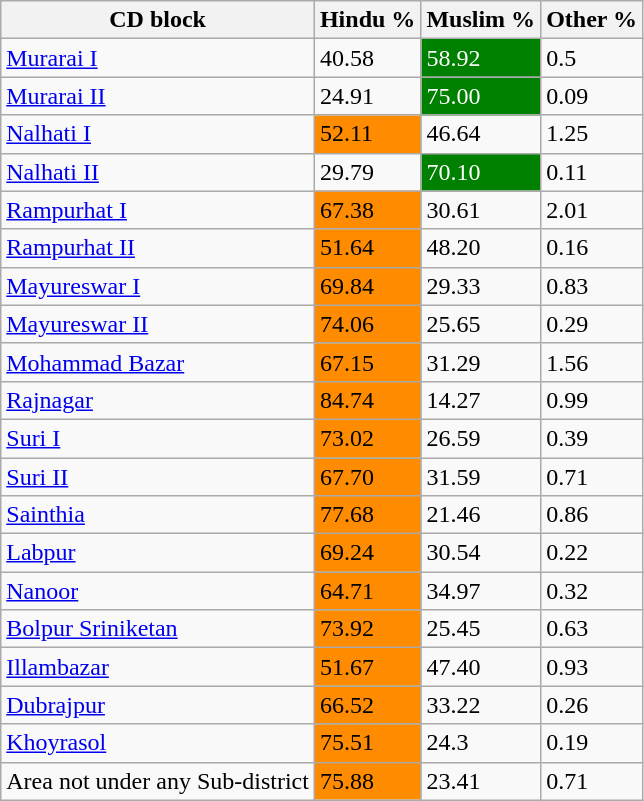<table class="wikitable">
<tr>
<th>CD block</th>
<th>Hindu %</th>
<th>Muslim %</th>
<th>Other %</th>
</tr>
<tr>
<td><a href='#'>Murarai I</a></td>
<td>40.58</td>
<td style="background:green;color:white">58.92</td>
<td>0.5</td>
</tr>
<tr>
<td><a href='#'>Murarai II</a></td>
<td>24.91</td>
<td style="background:green;color:white">75.00</td>
<td>0.09</td>
</tr>
<tr>
<td><a href='#'>Nalhati I</a></td>
<td style="background:darkorange">52.11</td>
<td>46.64</td>
<td>1.25</td>
</tr>
<tr>
<td><a href='#'>Nalhati II</a></td>
<td>29.79</td>
<td style="background:green;color:white">70.10</td>
<td>0.11</td>
</tr>
<tr>
<td><a href='#'>Rampurhat I</a></td>
<td style="background:darkorange">67.38</td>
<td>30.61</td>
<td>2.01</td>
</tr>
<tr>
<td><a href='#'>Rampurhat II</a></td>
<td style="background:darkorange">51.64</td>
<td>48.20</td>
<td>0.16</td>
</tr>
<tr>
<td><a href='#'>Mayureswar I</a></td>
<td style="background:darkorange">69.84</td>
<td>29.33</td>
<td>0.83</td>
</tr>
<tr>
<td><a href='#'>Mayureswar II</a></td>
<td style="background:darkorange">74.06</td>
<td>25.65</td>
<td>0.29</td>
</tr>
<tr>
<td><a href='#'>Mohammad Bazar</a></td>
<td style="background:darkorange">67.15</td>
<td>31.29</td>
<td>1.56</td>
</tr>
<tr>
<td><a href='#'>Rajnagar</a></td>
<td style="background:darkorange">84.74</td>
<td>14.27</td>
<td>0.99</td>
</tr>
<tr>
<td><a href='#'>Suri I</a></td>
<td style="background:darkorange">73.02</td>
<td>26.59</td>
<td>0.39</td>
</tr>
<tr>
<td><a href='#'>Suri II</a></td>
<td style="background:darkorange">67.70</td>
<td>31.59</td>
<td>0.71</td>
</tr>
<tr>
<td><a href='#'>Sainthia</a></td>
<td style="background:darkorange">77.68</td>
<td>21.46</td>
<td>0.86</td>
</tr>
<tr>
<td><a href='#'>Labpur</a></td>
<td style="background:darkorange">69.24</td>
<td>30.54</td>
<td>0.22</td>
</tr>
<tr>
<td><a href='#'>Nanoor</a></td>
<td style="background:darkorange">64.71</td>
<td>34.97</td>
<td>0.32</td>
</tr>
<tr>
<td><a href='#'>Bolpur Sriniketan</a></td>
<td style="background:darkorange">73.92</td>
<td>25.45</td>
<td>0.63</td>
</tr>
<tr>
<td><a href='#'>Illambazar</a></td>
<td style="background:darkorange">51.67</td>
<td>47.40</td>
<td>0.93</td>
</tr>
<tr>
<td><a href='#'>Dubrajpur</a></td>
<td style="background:darkorange">66.52</td>
<td>33.22</td>
<td>0.26</td>
</tr>
<tr>
<td><a href='#'>Khoyrasol</a></td>
<td style="background:darkorange">75.51</td>
<td>24.3</td>
<td>0.19</td>
</tr>
<tr>
<td>Area not under any Sub-district</td>
<td style="background:darkorange">75.88</td>
<td>23.41</td>
<td>0.71</td>
</tr>
</table>
